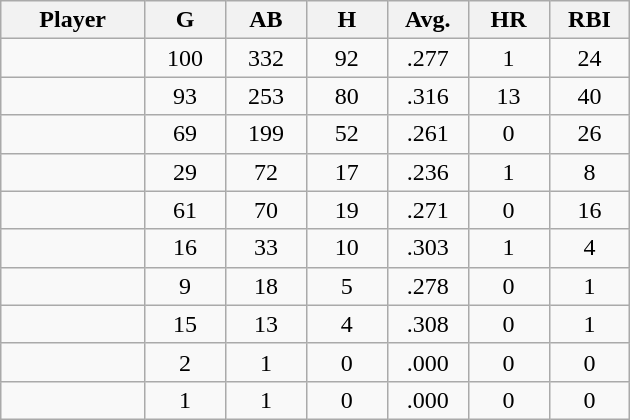<table class="wikitable sortable">
<tr>
<th bgcolor="#DDDDFF" width="16%">Player</th>
<th bgcolor="#DDDDFF" width="9%">G</th>
<th bgcolor="#DDDDFF" width="9%">AB</th>
<th bgcolor="#DDDDFF" width="9%">H</th>
<th bgcolor="#DDDDFF" width="9%">Avg.</th>
<th bgcolor="#DDDDFF" width="9%">HR</th>
<th bgcolor="#DDDDFF" width="9%">RBI</th>
</tr>
<tr align="center">
<td></td>
<td>100</td>
<td>332</td>
<td>92</td>
<td>.277</td>
<td>1</td>
<td>24</td>
</tr>
<tr align="center">
<td></td>
<td>93</td>
<td>253</td>
<td>80</td>
<td>.316</td>
<td>13</td>
<td>40</td>
</tr>
<tr align="center">
<td></td>
<td>69</td>
<td>199</td>
<td>52</td>
<td>.261</td>
<td>0</td>
<td>26</td>
</tr>
<tr align="center">
<td></td>
<td>29</td>
<td>72</td>
<td>17</td>
<td>.236</td>
<td>1</td>
<td>8</td>
</tr>
<tr align="center">
<td></td>
<td>61</td>
<td>70</td>
<td>19</td>
<td>.271</td>
<td>0</td>
<td>16</td>
</tr>
<tr align="center">
<td></td>
<td>16</td>
<td>33</td>
<td>10</td>
<td>.303</td>
<td>1</td>
<td>4</td>
</tr>
<tr align="center">
<td></td>
<td>9</td>
<td>18</td>
<td>5</td>
<td>.278</td>
<td>0</td>
<td>1</td>
</tr>
<tr align="center">
<td></td>
<td>15</td>
<td>13</td>
<td>4</td>
<td>.308</td>
<td>0</td>
<td>1</td>
</tr>
<tr align="center">
<td></td>
<td>2</td>
<td>1</td>
<td>0</td>
<td>.000</td>
<td>0</td>
<td>0</td>
</tr>
<tr align="center">
<td></td>
<td>1</td>
<td>1</td>
<td>0</td>
<td>.000</td>
<td>0</td>
<td>0</td>
</tr>
</table>
